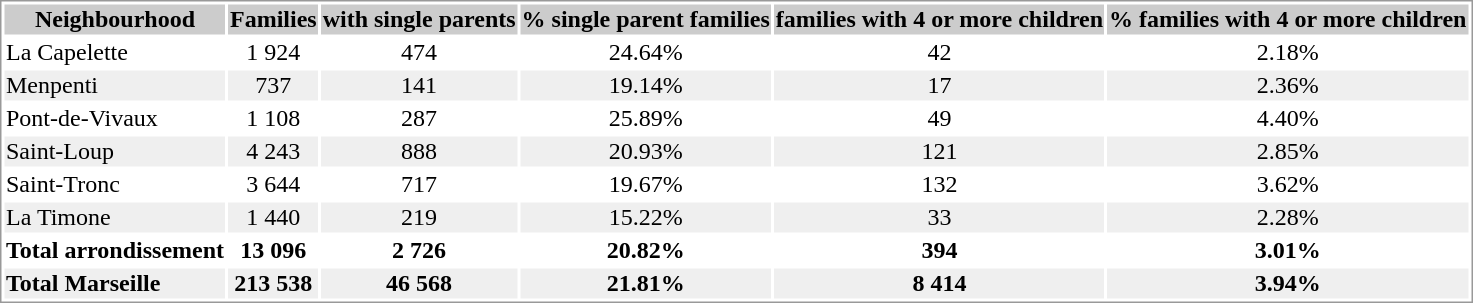<table border="0" style="border:1px solid #999; background:#fff;">
<tr style="text-align:center; background:#ccc;">
<th>Neighbourhood</th>
<th>Families</th>
<th>with single parents</th>
<th>% single parent families</th>
<th>families with 4 or more children</th>
<th>% families with 4 or more children</th>
</tr>
<tr>
<td>La Capelette</td>
<td style="text-align:center;">1 924</td>
<td style="text-align:center;">474</td>
<td style="text-align:center;">24.64%</td>
<td style="text-align:center;">42</td>
<td style="text-align:center;">2.18%</td>
</tr>
<tr style="background:#EFEFEF">
<td>Menpenti</td>
<td style="text-align:center;">737</td>
<td style="text-align:center;">141</td>
<td style="text-align:center;">19.14%</td>
<td style="text-align:center;">17</td>
<td style="text-align:center;">2.36%</td>
</tr>
<tr>
<td>Pont-de-Vivaux</td>
<td style="text-align:center;">1 108</td>
<td style="text-align:center;">287</td>
<td style="text-align:center;">25.89%</td>
<td style="text-align:center;">49</td>
<td style="text-align:center;">4.40% </td>
</tr>
<tr style="background:#EFEFEF">
<td>Saint-Loup</td>
<td style="text-align:center;">4 243</td>
<td style="text-align:center;">888</td>
<td style="text-align:center;">20.93%</td>
<td style="text-align:center;">121</td>
<td style="text-align:center;">2.85% </td>
</tr>
<tr>
<td>Saint-Tronc</td>
<td style="text-align:center;">3 644</td>
<td style="text-align:center;">717</td>
<td style="text-align:center;">19.67%</td>
<td style="text-align:center;">132</td>
<td style="text-align:center;">3.62% </td>
</tr>
<tr style="background:#EFEFEF">
<td>La Timone</td>
<td style="text-align:center;">1 440</td>
<td style="text-align:center;">219</td>
<td style="text-align:center;">15.22%</td>
<td style="text-align:center;">33</td>
<td style="text-align:center;">2.28%</td>
</tr>
<tr>
<td><strong>Total arrondissement</strong></td>
<td style="text-align:center;"><strong>13 096</strong></td>
<td style="text-align:center;"><strong>2 726</strong></td>
<td style="text-align:center;"><strong>20.82%</strong></td>
<td style="text-align:center;"><strong>394</strong></td>
<td style="text-align:center;"><strong>3.01%</strong></td>
</tr>
<tr style="background:#EFEFEF">
<td><strong>Total Marseille</strong></td>
<td style="text-align:center;"><strong>213 538</strong></td>
<td style="text-align:center;"><strong>46 568</strong></td>
<td style="text-align:center;"><strong>21.81%</strong></td>
<td style="text-align:center;"><strong>8 414</strong></td>
<td style="text-align:center;"><strong>3.94%</strong></td>
</tr>
</table>
